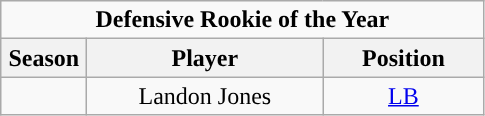<table class="wikitable sortable" style="text-align:center">
<tr>
<td colspan="4"><strong>Defensive Rookie of the Year</strong></td>
</tr>
<tr>
<th style="width:50px; ">Season</th>
<th style="width:150px; ">Player</th>
<th style="width:100px; ">Position</th>
</tr>
<tr>
<td></td>
<td>Landon Jones</td>
<td><a href='#'>LB</a></td>
</tr>
</table>
